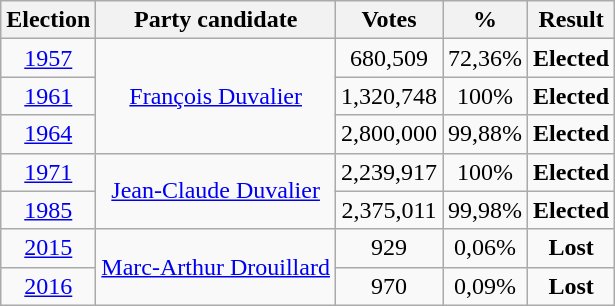<table class="wikitable" style="text-align:center">
<tr>
<th>Election</th>
<th>Party candidate</th>
<th>Votes</th>
<th>%</th>
<th>Result</th>
</tr>
<tr>
<td><a href='#'>1957</a></td>
<td rowspan=3><a href='#'>François Duvalier</a></td>
<td>680,509</td>
<td>72,36%</td>
<td><strong>Elected</strong> </td>
</tr>
<tr>
<td><a href='#'>1961</a> </td>
<td>1,320,748</td>
<td>100%</td>
<td><strong>Elected</strong> </td>
</tr>
<tr>
<td><a href='#'>1964</a> </td>
<td>2,800,000</td>
<td>99,88%</td>
<td><strong>Elected</strong> </td>
</tr>
<tr>
<td><a href='#'>1971</a> </td>
<td rowspan=2><a href='#'>Jean-Claude Duvalier</a></td>
<td>2,239,917</td>
<td>100%</td>
<td><strong>Elected</strong> </td>
</tr>
<tr>
<td><a href='#'>1985</a> </td>
<td>2,375,011</td>
<td>99,98%</td>
<td><strong>Elected</strong> </td>
</tr>
<tr>
<td><a href='#'>2015</a></td>
<td rowspan=2><a href='#'>Marc-Arthur Drouillard</a></td>
<td>929</td>
<td>0,06%</td>
<td><strong>Lost</strong> </td>
</tr>
<tr>
<td><a href='#'>2016</a></td>
<td>970</td>
<td>0,09%</td>
<td><strong>Lost</strong> </td>
</tr>
</table>
